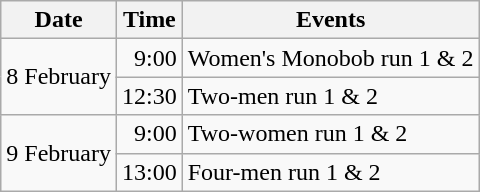<table class="wikitable">
<tr>
<th>Date</th>
<th>Time</th>
<th>Events</th>
</tr>
<tr>
<td rowspan="2">8 February</td>
<td>  9:00</td>
<td>Women's Monobob run 1 & 2</td>
</tr>
<tr>
<td>12:30</td>
<td>Two-men run 1 & 2</td>
</tr>
<tr>
<td rowspan="2">9 February</td>
<td>  9:00</td>
<td>Two-women run 1 & 2</td>
</tr>
<tr>
<td>13:00</td>
<td>Four-men run 1 & 2</td>
</tr>
</table>
